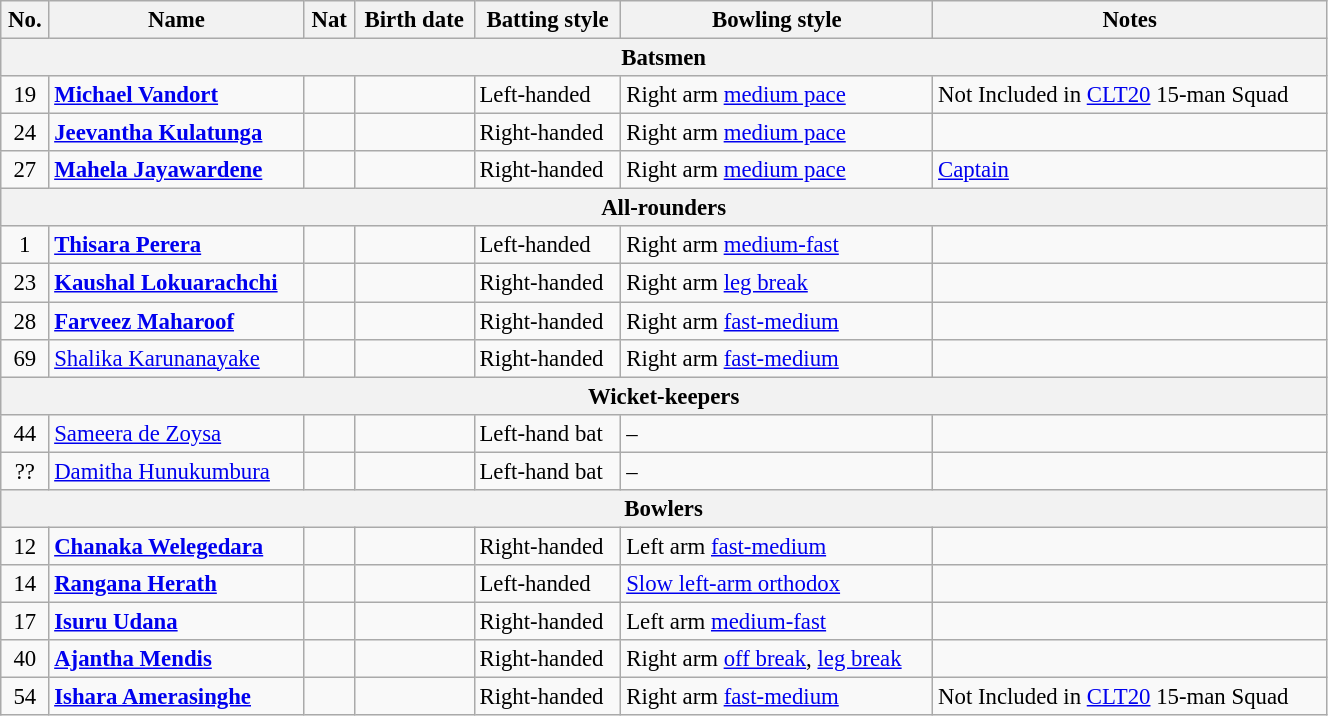<table class="wikitable" style="font-size:95%;" width="70%">
<tr>
<th>No.</th>
<th>Name</th>
<th>Nat</th>
<th>Birth date</th>
<th>Batting style</th>
<th>Bowling style</th>
<th>Notes</th>
</tr>
<tr>
<th colspan="7">Batsmen</th>
</tr>
<tr>
<td style="text-align:center">19</td>
<td><strong><a href='#'>Michael Vandort</a></strong></td>
<td style="text-align:center"></td>
<td></td>
<td>Left-handed</td>
<td>Right arm <a href='#'>medium pace</a></td>
<td>Not Included in <a href='#'>CLT20</a> 15-man Squad</td>
</tr>
<tr>
<td style="text-align:center">24</td>
<td><strong><a href='#'>Jeevantha Kulatunga</a></strong></td>
<td style="text-align:center"></td>
<td></td>
<td>Right-handed</td>
<td>Right arm <a href='#'>medium pace</a></td>
<td></td>
</tr>
<tr>
<td style="text-align:center">27</td>
<td><strong><a href='#'>Mahela Jayawardene</a></strong></td>
<td style="text-align:center"></td>
<td></td>
<td>Right-handed</td>
<td>Right arm <a href='#'>medium pace</a></td>
<td><a href='#'>Captain</a></td>
</tr>
<tr>
<th colspan="7">All-rounders</th>
</tr>
<tr>
<td style="text-align:center">1</td>
<td><strong><a href='#'>Thisara Perera</a></strong></td>
<td style="text-align:center"></td>
<td></td>
<td>Left-handed</td>
<td>Right arm <a href='#'>medium-fast</a></td>
<td></td>
</tr>
<tr>
<td style="text-align:center">23</td>
<td><strong><a href='#'>Kaushal Lokuarachchi</a></strong></td>
<td style="text-align:center"></td>
<td></td>
<td>Right-handed</td>
<td>Right arm <a href='#'>leg break</a></td>
<td></td>
</tr>
<tr>
<td style="text-align:center">28</td>
<td><strong><a href='#'>Farveez Maharoof</a></strong></td>
<td style="text-align:center"></td>
<td></td>
<td>Right-handed</td>
<td>Right arm <a href='#'>fast-medium</a></td>
<td></td>
</tr>
<tr>
<td style="text-align:center">69</td>
<td><a href='#'>Shalika Karunanayake</a></td>
<td style="text-align:center"></td>
<td></td>
<td>Right-handed</td>
<td>Right arm <a href='#'>fast-medium</a></td>
<td></td>
</tr>
<tr>
<th colspan="7">Wicket-keepers</th>
</tr>
<tr>
<td style="text-align:center">44</td>
<td><a href='#'>Sameera de Zoysa</a></td>
<td style="text-align:center"></td>
<td></td>
<td>Left-hand bat</td>
<td>–</td>
<td></td>
</tr>
<tr>
<td style="text-align:center">??</td>
<td><a href='#'>Damitha Hunukumbura</a></td>
<td style="text-align:center"></td>
<td></td>
<td>Left-hand bat</td>
<td>–</td>
<td></td>
</tr>
<tr>
<th colspan="7">Bowlers</th>
</tr>
<tr>
<td style="text-align:center">12</td>
<td><strong><a href='#'>Chanaka Welegedara</a></strong></td>
<td style="text-align:center"></td>
<td></td>
<td>Right-handed</td>
<td>Left arm <a href='#'>fast-medium</a></td>
<td></td>
</tr>
<tr>
<td style="text-align:center">14</td>
<td><strong><a href='#'>Rangana Herath</a></strong></td>
<td style="text-align:center"></td>
<td></td>
<td>Left-handed</td>
<td><a href='#'>Slow left-arm orthodox</a></td>
<td></td>
</tr>
<tr>
<td style="text-align:center">17</td>
<td><strong><a href='#'>Isuru Udana</a></strong></td>
<td style="text-align:center"></td>
<td></td>
<td>Right-handed</td>
<td>Left arm <a href='#'>medium-fast</a></td>
<td></td>
</tr>
<tr>
<td style="text-align:center">40</td>
<td><strong><a href='#'>Ajantha Mendis</a></strong></td>
<td style="text-align:center"></td>
<td></td>
<td>Right-handed</td>
<td>Right arm <a href='#'>off break</a>, <a href='#'>leg break</a></td>
<td></td>
</tr>
<tr>
<td style="text-align:center">54</td>
<td><strong><a href='#'>Ishara Amerasinghe</a></strong></td>
<td style="text-align:center"></td>
<td></td>
<td>Right-handed</td>
<td>Right arm <a href='#'>fast-medium</a></td>
<td>Not Included in <a href='#'>CLT20</a> 15-man Squad</td>
</tr>
</table>
